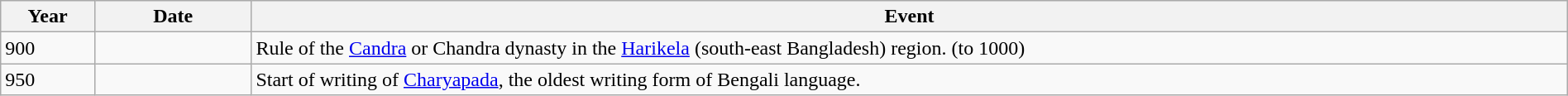<table class="wikitable" width="100%">
<tr>
<th style="width:6%">Year</th>
<th style="width:10%">Date</th>
<th>Event</th>
</tr>
<tr>
<td>900</td>
<td></td>
<td>Rule of the <a href='#'>Candra</a> or Chandra dynasty in the <a href='#'>Harikela</a> (south-east Bangladesh) region. (to 1000)</td>
</tr>
<tr>
<td>950</td>
<td></td>
<td>Start of writing of <a href='#'>Charyapada</a>, the oldest writing form of Bengali language.</td>
</tr>
</table>
